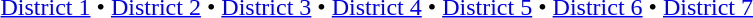<table id=toc class=toc summary=Contents>
<tr>
<td align=center><br><a href='#'>District 1</a> • <a href='#'>District 2</a> • <a href='#'>District 3</a> • <a href='#'>District 4</a> • <a href='#'>District 5</a> • <a href='#'>District 6</a> • <a href='#'>District 7</a></td>
</tr>
</table>
